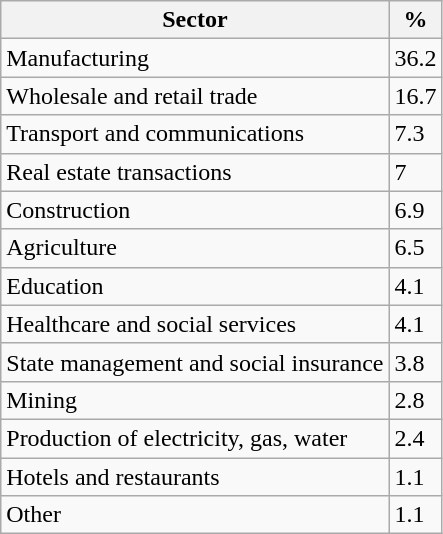<table class="wikitable">
<tr>
<th>Sector</th>
<th>%</th>
</tr>
<tr>
<td>Manufacturing</td>
<td align=left>36.2</td>
</tr>
<tr>
<td>Wholesale and retail trade</td>
<td align=left>16.7</td>
</tr>
<tr>
<td>Transport and communications</td>
<td align=left>7.3</td>
</tr>
<tr>
<td>Real estate transactions</td>
<td align=left>7</td>
</tr>
<tr>
<td>Construction</td>
<td align=left>6.9</td>
</tr>
<tr>
<td>Agriculture</td>
<td align=left>6.5</td>
</tr>
<tr>
<td>Education</td>
<td align=left>4.1</td>
</tr>
<tr>
<td>Healthcare and social services</td>
<td align=left>4.1</td>
</tr>
<tr>
<td>State management and social insurance</td>
<td align=left>3.8</td>
</tr>
<tr>
<td>Mining</td>
<td align=left>2.8</td>
</tr>
<tr>
<td>Production of electricity, gas, water</td>
<td align=left>2.4</td>
</tr>
<tr>
<td>Hotels and restaurants</td>
<td align=left>1.1</td>
</tr>
<tr>
<td>Other</td>
<td align=left>1.1</td>
</tr>
</table>
